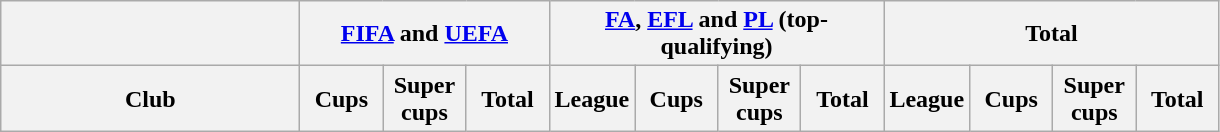<table class="sortable wikitable mw-datatable plainrowheaders sticky-header-multi" style="text-align: center">
<tr>
<th colspan="1"></th>
<th colspan="3"><a href='#'>FIFA</a> and <a href='#'>UEFA</a></th>
<th colspan="4" scope="col" abbr="F.A., E.F.L. and P.L. (top-qualifying)"><a href='#'>FA</a>, <a href='#'>EFL</a> and <a href='#'>PL</a> (top-qualifying)</th>
<th colspan="4" scope="col">Total</th>
</tr>
<tr>
<th scope="col" style="width:12em">Club</th>
<th data-sort-type="number" style="width:3em" scope="col">Cups</th>
<th data-sort-type="number" style="width:3em" scope="col">Super cups</th>
<th data-sort-type="number" style="width:3em" scope="col">Total</th>
<th data-sort-type="number" style="width:3em" scope="col">League</th>
<th data-sort-type="number" style="width:3em" scope="col">Cups</th>
<th data-sort-type="number" style="width:3em" scope="col">Super cups</th>
<th data-sort-type="number" style="width:3em" scope="col">Total</th>
<th data-sort-type="number" style="width:3em" scope="col">League</th>
<th data-sort-type="number" style="width:3em" scope="col">Cups</th>
<th data-sort-type="number" style="width:3em" scope="col">Super cups</th>
<th data-sort-type="number" style="width:3em" scope="col">Total<br>

























































</th>
</tr>
</table>
